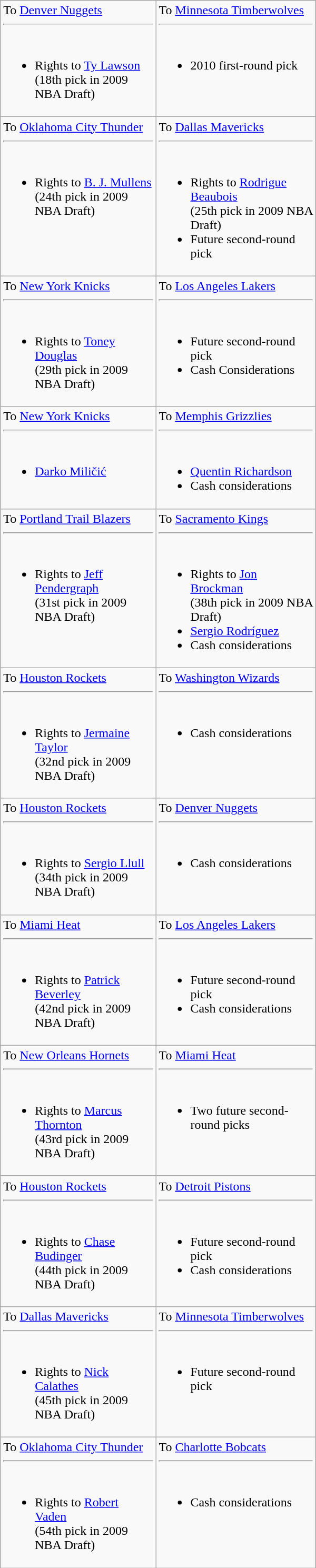<table class="wikitable" style="width:400px;">
<tr style="text-align: left">
<td valign="top">To <a href='#'>Denver Nuggets</a><hr><br><ul><li>Rights to <a href='#'>Ty Lawson</a> <br>(18th pick in 2009 NBA Draft)</li></ul></td>
<td valign="top">To <a href='#'>Minnesota Timberwolves</a><hr><br><ul><li>2010 first-round pick</li></ul></td>
</tr>
<tr style="text-align: left">
<td valign="top">To <a href='#'>Oklahoma City Thunder</a><hr><br><ul><li>Rights to <a href='#'>B. J. Mullens</a> <br>(24th pick in 2009 NBA Draft)</li></ul></td>
<td valign="top">To <a href='#'>Dallas Mavericks</a><hr><br><ul><li>Rights to <a href='#'>Rodrigue Beaubois</a> <br>(25th pick in 2009 NBA Draft)</li><li>Future second-round pick</li></ul></td>
</tr>
<tr style="text-align: left">
<td valign="top">To <a href='#'>New York Knicks</a><hr><br><ul><li>Rights to <a href='#'>Toney Douglas</a> <br>(29th pick in 2009 NBA Draft)</li></ul></td>
<td valign="top">To <a href='#'>Los Angeles Lakers</a><hr><br><ul><li>Future second-round pick</li><li>Cash Considerations</li></ul></td>
</tr>
<tr style="text-align: left">
<td valign="top">To <a href='#'>New York Knicks</a><hr><br><ul><li><a href='#'>Darko Miličić</a></li></ul></td>
<td valign="top">To <a href='#'>Memphis Grizzlies</a><hr><br><ul><li><a href='#'>Quentin Richardson</a></li><li>Cash considerations</li></ul></td>
</tr>
<tr style="text-align: left">
<td valign="top">To <a href='#'>Portland Trail Blazers</a><hr><br><ul><li>Rights to <a href='#'>Jeff Pendergraph</a> <br>(31st pick in 2009 NBA Draft)</li></ul></td>
<td valign="top">To <a href='#'>Sacramento Kings</a><hr><br><ul><li>Rights to <a href='#'>Jon Brockman</a> <br>(38th pick in 2009 NBA Draft)</li><li><a href='#'>Sergio Rodríguez</a></li><li>Cash considerations</li></ul></td>
</tr>
<tr style="text-align: left">
<td valign="top">To <a href='#'>Houston Rockets</a><hr><br><ul><li>Rights to <a href='#'>Jermaine Taylor</a> <br>(32nd pick in 2009 NBA Draft)</li></ul></td>
<td valign="top">To <a href='#'>Washington Wizards</a><hr><br><ul><li>Cash considerations</li></ul></td>
</tr>
<tr style="text-align: left">
<td valign="top">To <a href='#'>Houston Rockets</a><hr><br><ul><li>Rights to <a href='#'>Sergio Llull</a> <br>(34th pick in 2009 NBA Draft)</li></ul></td>
<td valign="top">To <a href='#'>Denver Nuggets</a><hr><br><ul><li>Cash considerations</li></ul></td>
</tr>
<tr style="text-align: left">
<td valign="top">To <a href='#'>Miami Heat</a><hr><br><ul><li>Rights to <a href='#'>Patrick Beverley</a> <br>(42nd pick in 2009 NBA Draft)</li></ul></td>
<td valign="top">To <a href='#'>Los Angeles Lakers</a><hr><br><ul><li>Future second-round pick</li><li>Cash considerations</li></ul></td>
</tr>
<tr style="text-align: left">
<td valign="top">To <a href='#'>New Orleans Hornets</a><hr><br><ul><li>Rights to <a href='#'>Marcus Thornton</a> <br>(43rd pick in 2009 NBA Draft)</li></ul></td>
<td valign="top">To <a href='#'>Miami Heat</a><hr><br><ul><li>Two future second-round picks</li></ul></td>
</tr>
<tr style="text-align: left">
<td valign="top">To <a href='#'>Houston Rockets</a><hr><br><ul><li>Rights to <a href='#'>Chase Budinger</a> <br>(44th pick in 2009 NBA Draft)</li></ul></td>
<td valign="top">To <a href='#'>Detroit Pistons</a><hr><br><ul><li>Future second-round pick</li><li>Cash considerations</li></ul></td>
</tr>
<tr style="text-align: left">
<td valign="top">To <a href='#'>Dallas Mavericks</a><hr><br><ul><li>Rights to <a href='#'>Nick Calathes</a> <br>(45th pick in 2009 NBA Draft)</li></ul></td>
<td valign="top">To <a href='#'>Minnesota Timberwolves</a><hr><br><ul><li>Future second-round pick</li></ul></td>
</tr>
<tr style="text-align: left">
<td valign="top">To <a href='#'>Oklahoma City Thunder</a><hr><br><ul><li>Rights to <a href='#'>Robert Vaden</a> <br>(54th pick in 2009 NBA Draft)</li></ul></td>
<td valign="top">To <a href='#'>Charlotte Bobcats</a><hr><br><ul><li>Cash considerations</li></ul></td>
</tr>
</table>
